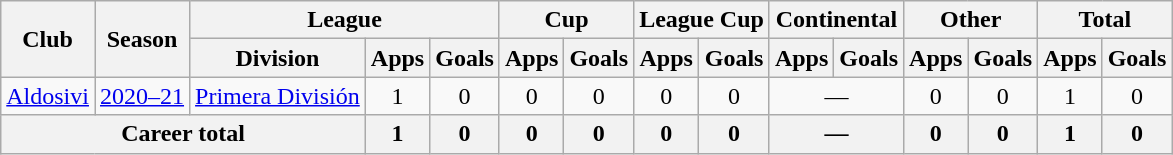<table class="wikitable" style="text-align:center">
<tr>
<th rowspan="2">Club</th>
<th rowspan="2">Season</th>
<th colspan="3">League</th>
<th colspan="2">Cup</th>
<th colspan="2">League Cup</th>
<th colspan="2">Continental</th>
<th colspan="2">Other</th>
<th colspan="2">Total</th>
</tr>
<tr>
<th>Division</th>
<th>Apps</th>
<th>Goals</th>
<th>Apps</th>
<th>Goals</th>
<th>Apps</th>
<th>Goals</th>
<th>Apps</th>
<th>Goals</th>
<th>Apps</th>
<th>Goals</th>
<th>Apps</th>
<th>Goals</th>
</tr>
<tr>
<td rowspan="1"><a href='#'>Aldosivi</a></td>
<td><a href='#'>2020–21</a></td>
<td rowspan="1"><a href='#'>Primera División</a></td>
<td>1</td>
<td>0</td>
<td>0</td>
<td>0</td>
<td>0</td>
<td>0</td>
<td colspan="2">—</td>
<td>0</td>
<td>0</td>
<td>1</td>
<td>0</td>
</tr>
<tr>
<th colspan="3">Career total</th>
<th>1</th>
<th>0</th>
<th>0</th>
<th>0</th>
<th>0</th>
<th>0</th>
<th colspan="2">—</th>
<th>0</th>
<th>0</th>
<th>1</th>
<th>0</th>
</tr>
</table>
